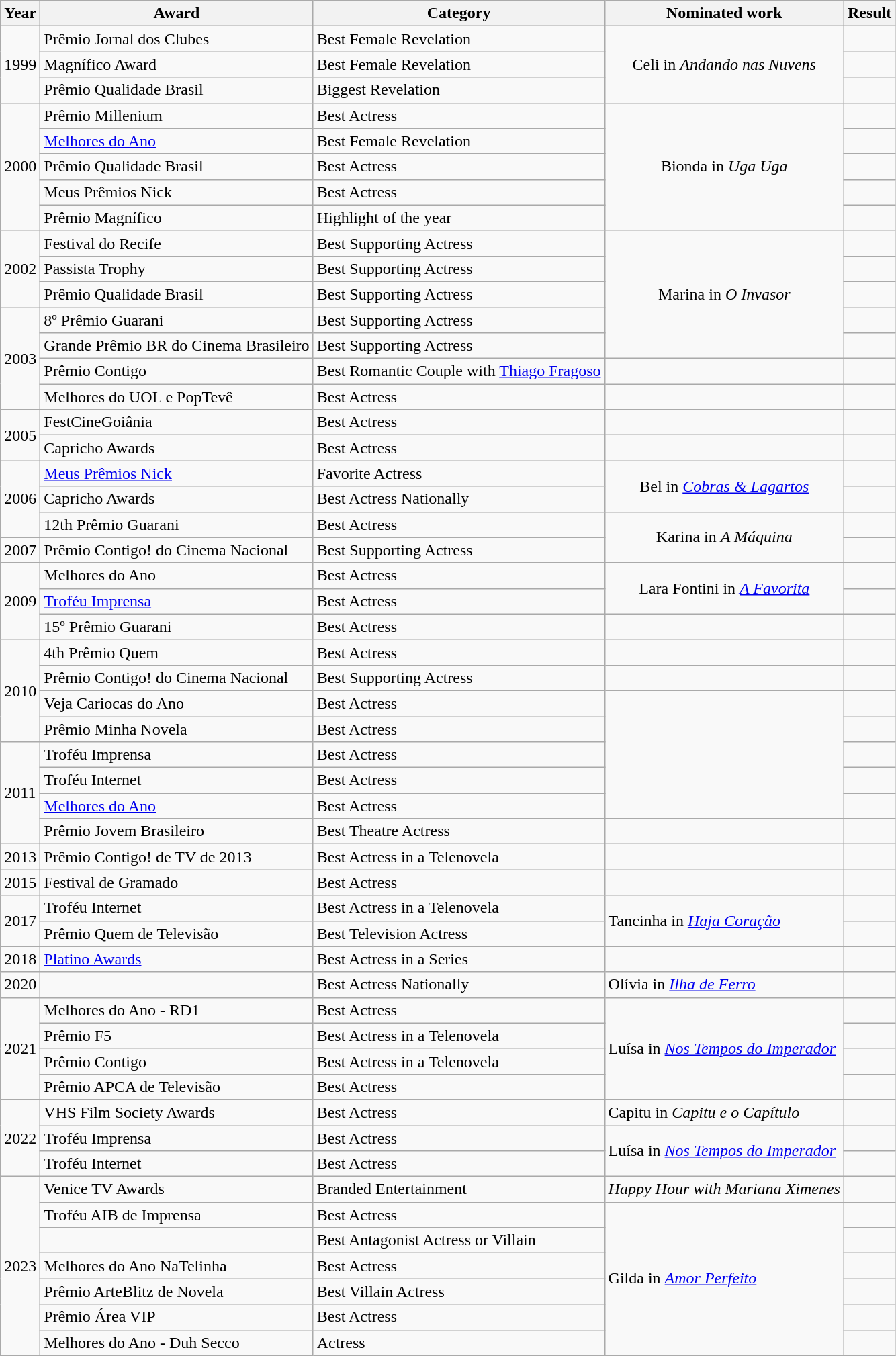<table class="wikitable">
<tr>
<th scope="col">Year</th>
<th scope="col">Award</th>
<th scope="col">Category</th>
<th scope="col">Nominated work</th>
<th scope="col">Result</th>
</tr>
<tr>
<td rowspan=3>1999</td>
<td>Prêmio Jornal dos Clubes</td>
<td>Best Female Revelation</td>
<td rowspan=3 style="text-align:center;">Celi in <em>Andando nas Nuvens</em></td>
<td></td>
</tr>
<tr>
<td>Magnífico Award</td>
<td>Best Female Revelation</td>
<td></td>
</tr>
<tr>
<td>Prêmio Qualidade Brasil</td>
<td>Biggest Revelation</td>
<td></td>
</tr>
<tr>
<td rowspan=5>2000</td>
<td>Prêmio Millenium</td>
<td>Best Actress</td>
<td rowspan=5 style="text-align:center;">Bionda in <em>Uga Uga</em></td>
<td></td>
</tr>
<tr>
<td><a href='#'>Melhores do Ano</a></td>
<td>Best Female Revelation</td>
<td></td>
</tr>
<tr>
<td>Prêmio Qualidade Brasil</td>
<td>Best Actress</td>
<td></td>
</tr>
<tr>
<td>Meus Prêmios Nick</td>
<td>Best Actress</td>
<td></td>
</tr>
<tr>
<td>Prêmio Magnífico</td>
<td>Highlight of the year</td>
<td></td>
</tr>
<tr>
<td rowspan=3>2002</td>
<td>Festival do Recife</td>
<td>Best Supporting Actress</td>
<td rowspan=5 style="text-align:center;">Marina in <em>O Invasor</em></td>
<td></td>
</tr>
<tr>
<td>Passista Trophy</td>
<td>Best Supporting Actress</td>
<td></td>
</tr>
<tr>
<td>Prêmio Qualidade Brasil</td>
<td>Best Supporting Actress</td>
<td></td>
</tr>
<tr>
<td rowspan=4>2003</td>
<td>8º Prêmio Guarani</td>
<td>Best Supporting Actress</td>
<td></td>
</tr>
<tr>
<td>Grande Prêmio BR do Cinema Brasileiro</td>
<td>Best Supporting Actress</td>
<td></td>
</tr>
<tr>
<td>Prêmio Contigo</td>
<td>Best Romantic  Couple with <a href='#'>Thiago Fragoso</a></td>
<td></td>
<td></td>
</tr>
<tr>
<td>Melhores do UOL e PopTevê</td>
<td>Best Actress</td>
<td></td>
<td></td>
</tr>
<tr>
<td rowspan=2>2005</td>
<td>FestCineGoiânia</td>
<td>Best Actress</td>
<td></td>
<td></td>
</tr>
<tr>
<td>Capricho Awards</td>
<td>Best Actress</td>
<td></td>
<td></td>
</tr>
<tr>
<td rowspan=3>2006</td>
<td><a href='#'>Meus Prêmios Nick</a></td>
<td>Favorite Actress</td>
<td rowspan=2 style="text-align:center;">Bel in <em><a href='#'>Cobras & Lagartos</a></em></td>
<td></td>
</tr>
<tr>
<td>Capricho Awards</td>
<td>Best Actress Nationally</td>
<td></td>
</tr>
<tr>
<td>12th Prêmio Guarani</td>
<td>Best Actress</td>
<td rowspan=2 style="text-align:center;">Karina in <em>A Máquina</em></td>
<td></td>
</tr>
<tr>
<td>2007</td>
<td>Prêmio Contigo! do Cinema Nacional</td>
<td>Best Supporting Actress</td>
<td></td>
</tr>
<tr>
<td rowspan=3>2009</td>
<td>Melhores do Ano</td>
<td>Best Actress</td>
<td rowspan=2 style="text-align:center;">Lara Fontini in <em><a href='#'>A Favorita</a></em></td>
<td></td>
</tr>
<tr>
<td><a href='#'>Troféu Imprensa</a></td>
<td>Best Actress</td>
<td></td>
</tr>
<tr>
<td>15º Prêmio Guarani</td>
<td>Best Actress</td>
<td></td>
<td></td>
</tr>
<tr>
<td rowspan=4>2010</td>
<td>4th Prêmio Quem</td>
<td>Best Actress</td>
<td></td>
<td></td>
</tr>
<tr>
<td>Prêmio Contigo! do Cinema Nacional</td>
<td>Best Supporting Actress</td>
<td></td>
<td> </td>
</tr>
<tr>
<td>Veja Cariocas do Ano</td>
<td>Best Actress</td>
<td rowspan=5></td>
<td></td>
</tr>
<tr>
<td>Prêmio Minha Novela</td>
<td>Best Actress</td>
<td></td>
</tr>
<tr>
<td rowspan=4>2011</td>
<td>Troféu Imprensa</td>
<td>Best Actress</td>
<td></td>
</tr>
<tr>
<td>Troféu Internet</td>
<td>Best Actress</td>
<td></td>
</tr>
<tr>
<td><a href='#'>Melhores do Ano</a></td>
<td>Best Actress</td>
<td></td>
</tr>
<tr>
<td>Prêmio Jovem Brasileiro</td>
<td>Best Theatre Actress</td>
<td></td>
<td></td>
</tr>
<tr>
<td>2013</td>
<td>Prêmio Contigo! de TV de 2013</td>
<td>Best Actress in a Telenovela</td>
<td></td>
<td></td>
</tr>
<tr>
<td>2015</td>
<td>Festival de Gramado</td>
<td>Best Actress</td>
<td></td>
<td></td>
</tr>
<tr>
<td rowspan=2>2017</td>
<td>Troféu Internet</td>
<td>Best Actress in a Telenovela</td>
<td rowspan=2><div> Tancinha in <em><a href='#'>Haja Coração</a></em></div></td>
<td></td>
</tr>
<tr>
<td>Prêmio Quem de Televisão</td>
<td>Best Television Actress</td>
<td></td>
</tr>
<tr>
<td>2018</td>
<td><a href='#'>Platino Awards</a></td>
<td>Best Actress in a Series</td>
<td></td>
<td></td>
</tr>
<tr>
<td>2020</td>
<td></td>
<td>Best Actress Nationally</td>
<td><div>Olívia in <em><a href='#'>Ilha de Ferro</a></em></div></td>
<td></td>
</tr>
<tr>
<td rowspan=4>2021</td>
<td>Melhores do Ano - RD1</td>
<td>Best Actress</td>
<td rowspan=4><div> Luísa in <em><a href='#'>Nos Tempos do Imperador</a></em></div></td>
<td></td>
</tr>
<tr>
<td>Prêmio F5</td>
<td>Best Actress in a Telenovela</td>
<td></td>
</tr>
<tr>
<td>Prêmio Contigo</td>
<td>Best Actress in a Telenovela</td>
<td></td>
</tr>
<tr>
<td>Prêmio APCA de Televisão</td>
<td>Best Actress</td>
<td></td>
</tr>
<tr>
<td rowspan=3>2022</td>
<td>VHS Film Society Awards</td>
<td>Best Actress</td>
<td><div> Capitu in <em>Capitu e o Capítulo</em></div></td>
<td></td>
</tr>
<tr>
<td>Troféu Imprensa</td>
<td>Best Actress</td>
<td rowspan=2><div> Luísa in <em><a href='#'>Nos Tempos do Imperador</a></em></div></td>
<td></td>
</tr>
<tr>
<td>Troféu Internet</td>
<td>Best Actress</td>
<td></td>
</tr>
<tr>
<td rowspan=7>2023</td>
<td>Venice TV Awards</td>
<td>Branded Entertainment</td>
<td rowspan=1><div>  <em>Happy Hour with Mariana Ximenes</em></div></td>
<td></td>
</tr>
<tr>
<td>Troféu AIB de Imprensa</td>
<td>Best Actress</td>
<td rowspan=6><div> Gilda in <em><a href='#'>Amor Perfeito</a></em></div></td>
<td></td>
</tr>
<tr>
<td></td>
<td>Best Antagonist Actress or Villain</td>
<td></td>
</tr>
<tr>
<td>Melhores do Ano NaTelinha</td>
<td>Best Actress</td>
<td></td>
</tr>
<tr>
<td>Prêmio ArteBlitz de Novela</td>
<td>Best Villain Actress</td>
<td></td>
</tr>
<tr>
<td>Prêmio Área VIP</td>
<td>Best Actress</td>
<td></td>
</tr>
<tr>
<td>Melhores do Ano - Duh Secco</td>
<td>Actress</td>
<td></td>
</tr>
</table>
